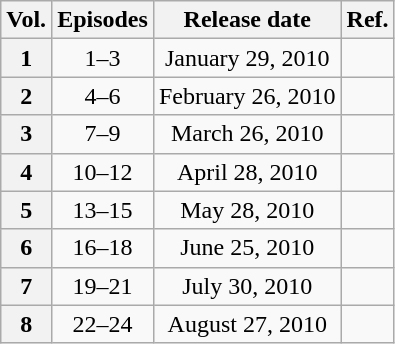<table class="wikitable">
<tr>
<th>Vol.</th>
<th>Episodes</th>
<th>Release date</th>
<th>Ref.</th>
</tr>
<tr>
<th>1</th>
<td align="center">1–3</td>
<td align="center">January 29, 2010</td>
<td align="center"></td>
</tr>
<tr>
<th>2</th>
<td align="center">4–6</td>
<td align="center">February 26, 2010</td>
<td align="center"></td>
</tr>
<tr>
<th>3</th>
<td align="center">7–9</td>
<td align="center">March 26, 2010</td>
<td align="center"></td>
</tr>
<tr>
<th>4</th>
<td align="center">10–12</td>
<td align="center">April 28, 2010</td>
<td align="center"></td>
</tr>
<tr>
<th>5</th>
<td align="center">13–15</td>
<td align="center">May 28, 2010</td>
<td align="center"></td>
</tr>
<tr>
<th>6</th>
<td align="center">16–18</td>
<td align="center">June 25, 2010</td>
<td align="center"></td>
</tr>
<tr>
<th>7</th>
<td align="center">19–21</td>
<td align="center">July 30, 2010</td>
<td align="center"></td>
</tr>
<tr>
<th>8</th>
<td align="center">22–24</td>
<td align="center">August 27, 2010</td>
<td align="center"></td>
</tr>
</table>
